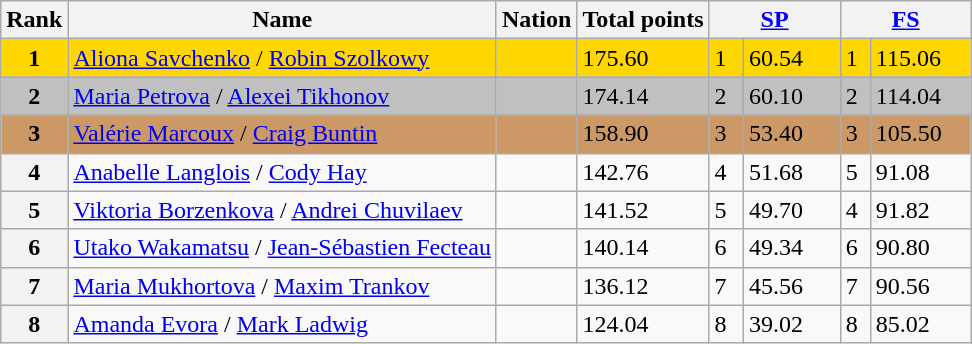<table class="wikitable">
<tr>
<th>Rank</th>
<th>Name</th>
<th>Nation</th>
<th>Total points</th>
<th colspan="2" width="80px"><a href='#'>SP</a></th>
<th colspan="2" width="80px"><a href='#'>FS</a></th>
</tr>
<tr bgcolor="gold">
<td align="center"><strong>1</strong></td>
<td><a href='#'>Aliona Savchenko</a> / <a href='#'>Robin Szolkowy</a></td>
<td></td>
<td>175.60</td>
<td>1</td>
<td>60.54</td>
<td>1</td>
<td>115.06</td>
</tr>
<tr bgcolor="silver">
<td align="center"><strong>2</strong></td>
<td><a href='#'>Maria Petrova</a> / <a href='#'>Alexei Tikhonov</a></td>
<td></td>
<td>174.14</td>
<td>2</td>
<td>60.10</td>
<td>2</td>
<td>114.04</td>
</tr>
<tr bgcolor="cc9966">
<td align="center"><strong>3</strong></td>
<td><a href='#'>Valérie Marcoux</a> / <a href='#'>Craig Buntin</a></td>
<td></td>
<td>158.90</td>
<td>3</td>
<td>53.40</td>
<td>3</td>
<td>105.50</td>
</tr>
<tr>
<th>4</th>
<td><a href='#'>Anabelle Langlois</a> / <a href='#'>Cody Hay</a></td>
<td></td>
<td>142.76</td>
<td>4</td>
<td>51.68</td>
<td>5</td>
<td>91.08</td>
</tr>
<tr>
<th>5</th>
<td><a href='#'>Viktoria Borzenkova</a> / <a href='#'>Andrei Chuvilaev</a></td>
<td></td>
<td>141.52</td>
<td>5</td>
<td>49.70</td>
<td>4</td>
<td>91.82</td>
</tr>
<tr>
<th>6</th>
<td><a href='#'>Utako Wakamatsu</a> / <a href='#'>Jean-Sébastien Fecteau</a></td>
<td></td>
<td>140.14</td>
<td>6</td>
<td>49.34</td>
<td>6</td>
<td>90.80</td>
</tr>
<tr>
<th>7</th>
<td><a href='#'>Maria Mukhortova</a> / <a href='#'>Maxim Trankov</a></td>
<td></td>
<td>136.12</td>
<td>7</td>
<td>45.56</td>
<td>7</td>
<td>90.56</td>
</tr>
<tr>
<th>8</th>
<td><a href='#'>Amanda Evora</a> / <a href='#'>Mark Ladwig</a></td>
<td></td>
<td>124.04</td>
<td>8</td>
<td>39.02</td>
<td>8</td>
<td>85.02</td>
</tr>
</table>
